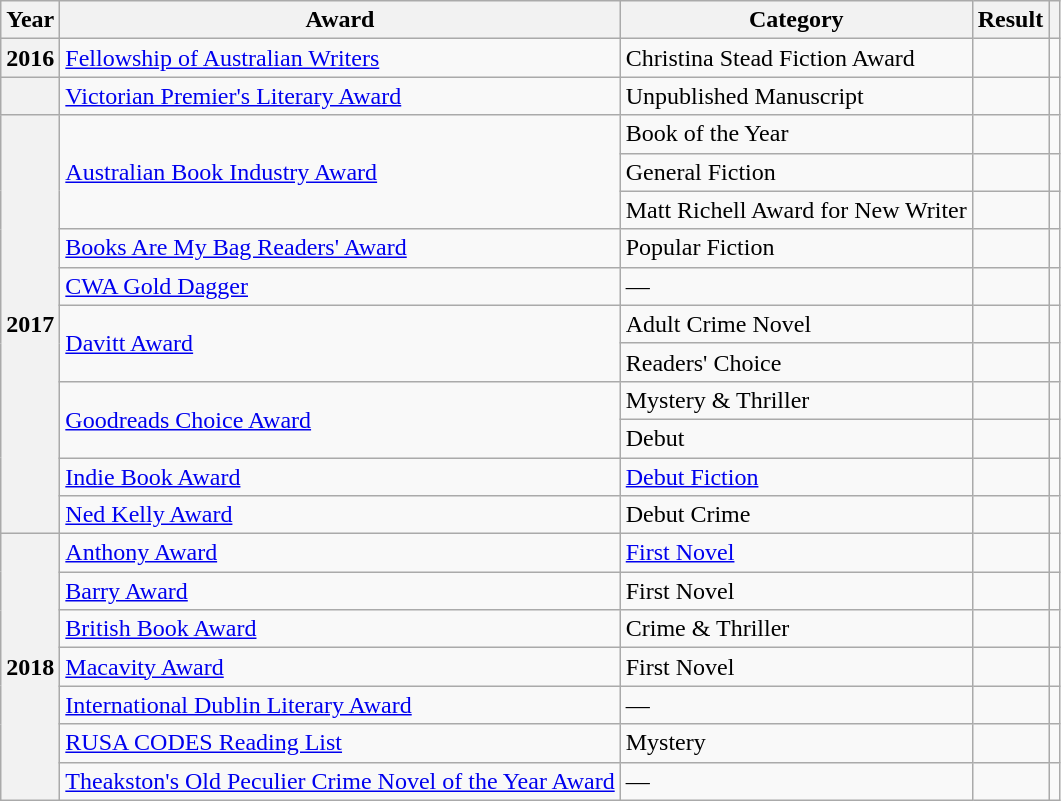<table class="wikitable sortable">
<tr>
<th>Year</th>
<th>Award</th>
<th>Category</th>
<th>Result</th>
<th></th>
</tr>
<tr>
<th>2016</th>
<td><a href='#'>Fellowship of Australian Writers</a></td>
<td>Christina Stead Fiction Award</td>
<td></td>
<td></td>
</tr>
<tr>
<th></th>
<td><a href='#'>Victorian Premier's Literary Award</a></td>
<td>Unpublished Manuscript</td>
<td></td>
<td></td>
</tr>
<tr>
<th rowspan="11">2017</th>
<td rowspan="3"><a href='#'>Australian Book Industry Award</a></td>
<td>Book of the Year</td>
<td></td>
<td></td>
</tr>
<tr>
<td>General Fiction</td>
<td></td>
<td></td>
</tr>
<tr>
<td>Matt Richell Award for New Writer</td>
<td></td>
<td></td>
</tr>
<tr>
<td><a href='#'>Books Are My Bag Readers' Award</a></td>
<td>Popular Fiction</td>
<td></td>
<td></td>
</tr>
<tr>
<td><a href='#'>CWA Gold Dagger</a></td>
<td>—</td>
<td></td>
<td></td>
</tr>
<tr>
<td rowspan="2"><a href='#'>Davitt Award</a></td>
<td>Adult Crime Novel</td>
<td></td>
<td></td>
</tr>
<tr>
<td>Readers' Choice</td>
<td></td>
<td></td>
</tr>
<tr>
<td rowspan="2"><a href='#'>Goodreads Choice Award</a></td>
<td>Mystery & Thriller</td>
<td></td>
<td></td>
</tr>
<tr>
<td>Debut</td>
<td></td>
<td></td>
</tr>
<tr>
<td><a href='#'>Indie Book Award</a></td>
<td><a href='#'>Debut Fiction</a></td>
<td></td>
<td></td>
</tr>
<tr>
<td><a href='#'>Ned Kelly Award</a></td>
<td>Debut Crime</td>
<td></td>
<td></td>
</tr>
<tr>
<th rowspan="7">2018</th>
<td><a href='#'>Anthony Award</a></td>
<td><a href='#'>First Novel</a></td>
<td></td>
<td></td>
</tr>
<tr>
<td><a href='#'>Barry Award</a></td>
<td>First Novel</td>
<td></td>
<td></td>
</tr>
<tr>
<td><a href='#'>British Book Award</a></td>
<td>Crime & Thriller</td>
<td></td>
<td></td>
</tr>
<tr>
<td><a href='#'>Macavity Award</a></td>
<td>First Novel</td>
<td></td>
<td></td>
</tr>
<tr>
<td><a href='#'>International Dublin Literary Award</a></td>
<td>—</td>
<td></td>
<td></td>
</tr>
<tr>
<td><a href='#'>RUSA CODES Reading List</a></td>
<td>Mystery</td>
<td></td>
<td></td>
</tr>
<tr>
<td><a href='#'>Theakston's Old Peculier Crime Novel of the Year Award</a></td>
<td>—</td>
<td></td>
<td></td>
</tr>
</table>
